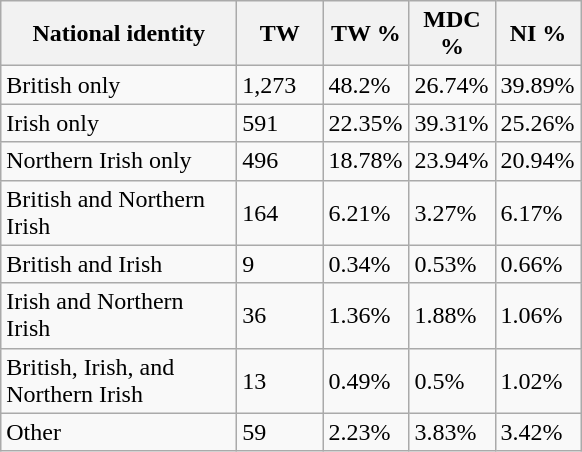<table class="wikitable" style="border:1px solid darkgray;">
<tr>
<th width="150">National identity</th>
<th width="50">TW</th>
<th width="50">TW %</th>
<th width="50">MDC %</th>
<th width="50">NI %</th>
</tr>
<tr>
<td>British only</td>
<td>1,273</td>
<td>48.2%</td>
<td>26.74%</td>
<td>39.89%</td>
</tr>
<tr>
<td>Irish only</td>
<td>591</td>
<td>22.35%</td>
<td>39.31%</td>
<td>25.26%</td>
</tr>
<tr>
<td>Northern Irish only</td>
<td>496</td>
<td>18.78%</td>
<td>23.94%</td>
<td>20.94%</td>
</tr>
<tr>
<td>British and Northern Irish</td>
<td>164</td>
<td>6.21%</td>
<td>3.27%</td>
<td>6.17%</td>
</tr>
<tr>
<td>British and Irish</td>
<td>9</td>
<td>0.34%</td>
<td>0.53%</td>
<td>0.66%</td>
</tr>
<tr>
<td>Irish and Northern Irish</td>
<td>36</td>
<td>1.36%</td>
<td>1.88%</td>
<td>1.06%</td>
</tr>
<tr>
<td>British, Irish, and Northern Irish</td>
<td>13</td>
<td>0.49%</td>
<td>0.5%</td>
<td>1.02%</td>
</tr>
<tr>
<td>Other</td>
<td>59</td>
<td>2.23%</td>
<td>3.83%</td>
<td>3.42%</td>
</tr>
</table>
